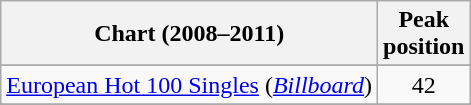<table class="wikitable sortable">
<tr>
<th>Chart (2008–2011)</th>
<th>Peak<br>position</th>
</tr>
<tr>
</tr>
<tr>
</tr>
<tr>
</tr>
<tr>
</tr>
<tr>
</tr>
<tr>
</tr>
<tr>
</tr>
<tr>
<td><a href='#'>European Hot 100 Singles</a> (<em><a href='#'>Billboard</a></em>)</td>
<td align="center">42</td>
</tr>
<tr>
</tr>
<tr>
</tr>
<tr>
</tr>
<tr>
</tr>
<tr>
</tr>
<tr>
</tr>
<tr>
</tr>
<tr>
</tr>
<tr>
</tr>
<tr>
</tr>
</table>
